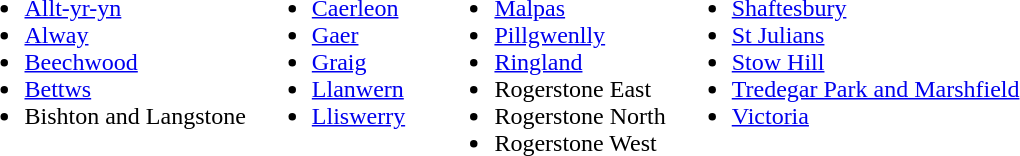<table border=0|>
<tr>
<td valign="top"><br><ul><li><a href='#'>Allt-yr-yn</a></li><li><a href='#'>Alway</a></li><li><a href='#'>Beechwood</a></li><li><a href='#'>Bettws</a></li><li>Bishton and Langstone</li></ul></td>
<td valign="top"><br><ul><li><a href='#'>Caerleon</a>     </li><li><a href='#'>Gaer</a></li><li><a href='#'>Graig</a></li><li><a href='#'>Llanwern</a></li><li><a href='#'>Lliswerry</a></li></ul></td>
<td valign="top"><br><ul><li><a href='#'>Malpas</a></li><li><a href='#'>Pillgwenlly</a></li><li><a href='#'>Ringland</a></li><li>Rogerstone East</li><li>Rogerstone North</li><li>Rogerstone West</li></ul></td>
<td valign="top"><br><ul><li><a href='#'>Shaftesbury</a></li><li><a href='#'>St Julians</a></li><li><a href='#'>Stow Hill</a></li><li><a href='#'>Tredegar Park and Marshfield</a></li><li><a href='#'>Victoria</a></li></ul></td>
</tr>
</table>
